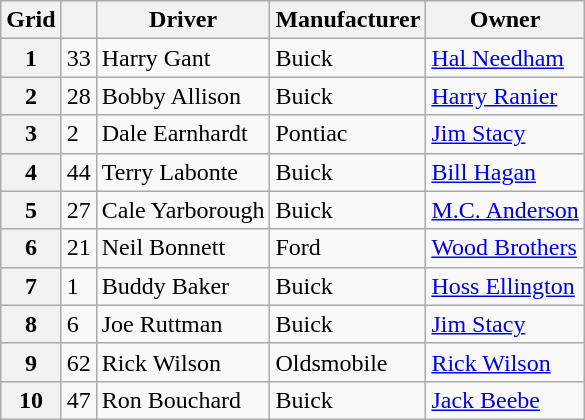<table class="wikitable">
<tr>
<th>Grid</th>
<th></th>
<th>Driver</th>
<th>Manufacturer</th>
<th>Owner</th>
</tr>
<tr>
<th>1</th>
<td>33</td>
<td>Harry Gant</td>
<td>Buick</td>
<td><a href='#'>Hal Needham</a></td>
</tr>
<tr>
<th>2</th>
<td>28</td>
<td>Bobby Allison</td>
<td>Buick</td>
<td><a href='#'>Harry Ranier</a></td>
</tr>
<tr>
<th>3</th>
<td>2</td>
<td>Dale Earnhardt</td>
<td>Pontiac</td>
<td><a href='#'>Jim Stacy</a></td>
</tr>
<tr>
<th>4</th>
<td>44</td>
<td>Terry Labonte</td>
<td>Buick</td>
<td><a href='#'>Bill Hagan</a></td>
</tr>
<tr>
<th>5</th>
<td>27</td>
<td>Cale Yarborough</td>
<td>Buick</td>
<td><a href='#'>M.C. Anderson</a></td>
</tr>
<tr>
<th>6</th>
<td>21</td>
<td>Neil Bonnett</td>
<td>Ford</td>
<td><a href='#'>Wood Brothers</a></td>
</tr>
<tr>
<th>7</th>
<td>1</td>
<td>Buddy Baker</td>
<td>Buick</td>
<td><a href='#'>Hoss Ellington</a></td>
</tr>
<tr>
<th>8</th>
<td>6</td>
<td>Joe Ruttman</td>
<td>Buick</td>
<td><a href='#'>Jim Stacy</a></td>
</tr>
<tr>
<th>9</th>
<td>62</td>
<td>Rick Wilson</td>
<td>Oldsmobile</td>
<td><a href='#'>Rick Wilson</a></td>
</tr>
<tr>
<th>10</th>
<td>47</td>
<td>Ron Bouchard</td>
<td>Buick</td>
<td><a href='#'>Jack Beebe</a></td>
</tr>
</table>
